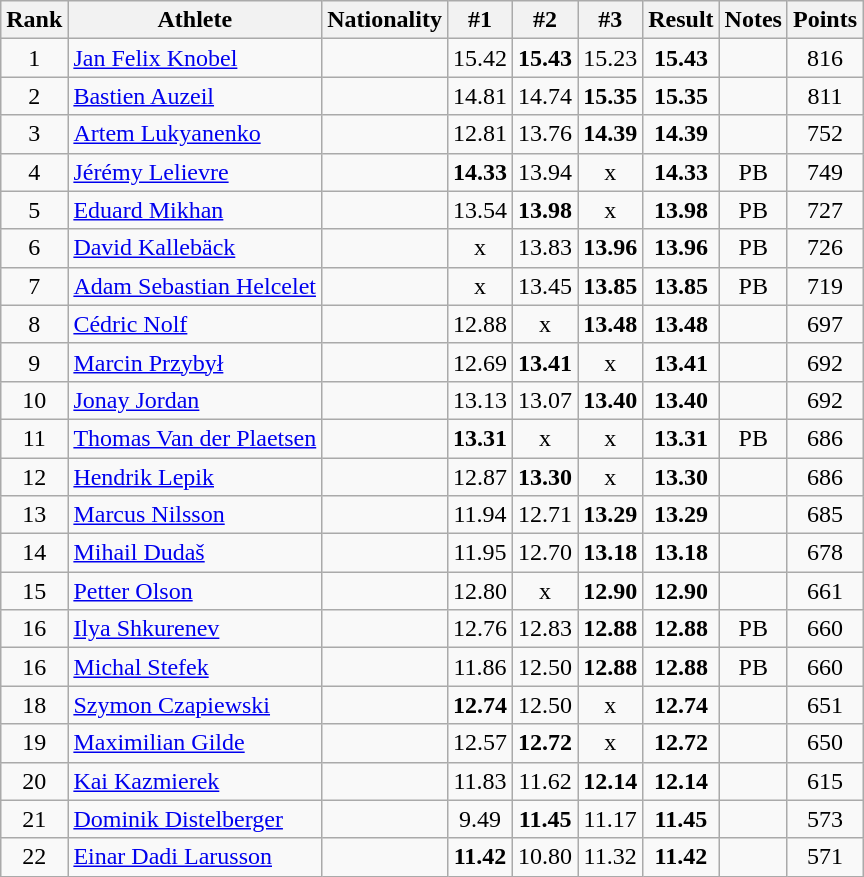<table class="wikitable sortable" style="text-align:center">
<tr>
<th>Rank</th>
<th>Athlete</th>
<th>Nationality</th>
<th>#1</th>
<th>#2</th>
<th>#3</th>
<th>Result</th>
<th>Notes</th>
<th>Points</th>
</tr>
<tr>
<td>1</td>
<td align="left"><a href='#'>Jan Felix Knobel</a></td>
<td align=left></td>
<td>15.42</td>
<td><strong>15.43</strong></td>
<td>15.23</td>
<td><strong>15.43</strong></td>
<td></td>
<td>816</td>
</tr>
<tr>
<td>2</td>
<td align="left"><a href='#'>Bastien Auzeil</a></td>
<td align=left></td>
<td>14.81</td>
<td>14.74</td>
<td><strong>15.35</strong></td>
<td><strong>15.35</strong></td>
<td></td>
<td>811</td>
</tr>
<tr>
<td>3</td>
<td align="left"><a href='#'>Artem Lukyanenko</a></td>
<td align=left></td>
<td>12.81</td>
<td>13.76</td>
<td><strong>14.39</strong></td>
<td><strong>14.39</strong></td>
<td></td>
<td>752</td>
</tr>
<tr>
<td>4</td>
<td align="left"><a href='#'>Jérémy Lelievre</a></td>
<td align=left></td>
<td><strong>14.33</strong></td>
<td>13.94</td>
<td>x</td>
<td><strong>14.33</strong></td>
<td>PB</td>
<td>749</td>
</tr>
<tr>
<td>5</td>
<td align="left"><a href='#'>Eduard Mikhan</a></td>
<td align=left></td>
<td>13.54</td>
<td><strong>13.98</strong></td>
<td>x</td>
<td><strong>13.98</strong></td>
<td>PB</td>
<td>727</td>
</tr>
<tr>
<td>6</td>
<td align="left"><a href='#'>David Kallebäck</a></td>
<td align=left></td>
<td>x</td>
<td>13.83</td>
<td><strong>13.96</strong></td>
<td><strong>13.96</strong></td>
<td>PB</td>
<td>726</td>
</tr>
<tr>
<td>7</td>
<td align="left"><a href='#'>Adam Sebastian Helcelet</a></td>
<td align=left></td>
<td>x</td>
<td>13.45</td>
<td><strong>13.85</strong></td>
<td><strong>13.85</strong></td>
<td>PB</td>
<td>719</td>
</tr>
<tr>
<td>8</td>
<td align="left"><a href='#'>Cédric Nolf</a></td>
<td align=left></td>
<td>12.88</td>
<td>x</td>
<td><strong>13.48</strong></td>
<td><strong>13.48</strong></td>
<td></td>
<td>697</td>
</tr>
<tr>
<td>9</td>
<td align="left"><a href='#'>Marcin Przybył</a></td>
<td align=left></td>
<td>12.69</td>
<td><strong>13.41</strong></td>
<td>x</td>
<td><strong>13.41</strong></td>
<td></td>
<td>692</td>
</tr>
<tr>
<td>10</td>
<td align="left"><a href='#'>Jonay Jordan</a></td>
<td align=left></td>
<td>13.13</td>
<td>13.07</td>
<td><strong>13.40</strong></td>
<td><strong>13.40</strong></td>
<td></td>
<td>692</td>
</tr>
<tr>
<td>11</td>
<td align="left"><a href='#'>Thomas Van der Plaetsen</a></td>
<td align=left></td>
<td><strong>13.31</strong></td>
<td>x</td>
<td>x</td>
<td><strong>13.31</strong></td>
<td>PB</td>
<td>686</td>
</tr>
<tr>
<td>12</td>
<td align="left"><a href='#'>Hendrik Lepik</a></td>
<td align=left></td>
<td>12.87</td>
<td><strong>13.30</strong></td>
<td>x</td>
<td><strong>13.30</strong></td>
<td></td>
<td>686</td>
</tr>
<tr>
<td>13</td>
<td align="left"><a href='#'>Marcus Nilsson</a></td>
<td align=left></td>
<td>11.94</td>
<td>12.71</td>
<td><strong>13.29</strong></td>
<td><strong>13.29</strong></td>
<td></td>
<td>685</td>
</tr>
<tr>
<td>14</td>
<td align="left"><a href='#'>Mihail Dudaš</a></td>
<td align=left></td>
<td>11.95</td>
<td>12.70</td>
<td><strong>13.18</strong></td>
<td><strong>13.18</strong></td>
<td></td>
<td>678</td>
</tr>
<tr>
<td>15</td>
<td align="left"><a href='#'>Petter Olson</a></td>
<td align=left></td>
<td>12.80</td>
<td>x</td>
<td><strong>12.90</strong></td>
<td><strong>12.90</strong></td>
<td></td>
<td>661</td>
</tr>
<tr>
<td>16</td>
<td align="left"><a href='#'>Ilya Shkurenev</a></td>
<td align=left></td>
<td>12.76</td>
<td>12.83</td>
<td><strong>12.88</strong></td>
<td><strong>12.88</strong></td>
<td>PB</td>
<td>660</td>
</tr>
<tr>
<td>16</td>
<td align="left"><a href='#'>Michal Stefek</a></td>
<td align=left></td>
<td>11.86</td>
<td>12.50</td>
<td><strong>12.88</strong></td>
<td><strong>12.88</strong></td>
<td>PB</td>
<td>660</td>
</tr>
<tr>
<td>18</td>
<td align="left"><a href='#'>Szymon Czapiewski</a></td>
<td align=left></td>
<td><strong>12.74</strong></td>
<td>12.50</td>
<td>x</td>
<td><strong>12.74</strong></td>
<td></td>
<td>651</td>
</tr>
<tr>
<td>19</td>
<td align="left"><a href='#'>Maximilian Gilde</a></td>
<td align=left></td>
<td>12.57</td>
<td><strong>12.72</strong></td>
<td>x</td>
<td><strong>12.72</strong></td>
<td></td>
<td>650</td>
</tr>
<tr>
<td>20</td>
<td align="left"><a href='#'>Kai Kazmierek</a></td>
<td align=left></td>
<td>11.83</td>
<td>11.62</td>
<td><strong>12.14</strong></td>
<td><strong>12.14</strong></td>
<td></td>
<td>615</td>
</tr>
<tr>
<td>21</td>
<td align="left"><a href='#'>Dominik Distelberger</a></td>
<td align=left></td>
<td>9.49</td>
<td><strong>11.45</strong></td>
<td>11.17</td>
<td><strong>11.45</strong></td>
<td></td>
<td>573</td>
</tr>
<tr>
<td>22</td>
<td align="left"><a href='#'>Einar Dadi Larusson</a></td>
<td align=left></td>
<td><strong>11.42</strong></td>
<td>10.80</td>
<td>11.32</td>
<td><strong>11.42</strong></td>
<td></td>
<td>571</td>
</tr>
</table>
